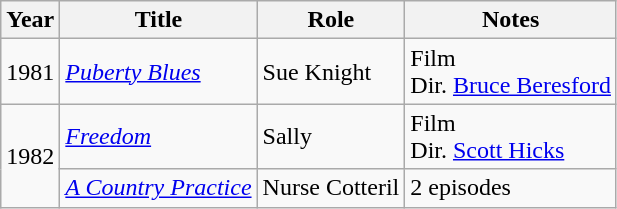<table class="wikitable sortable">
<tr>
<th>Year</th>
<th>Title</th>
<th>Role</th>
<th>Notes</th>
</tr>
<tr>
<td>1981</td>
<td><em><a href='#'>Puberty Blues</a></em></td>
<td>Sue Knight</td>
<td>Film<br>Dir. <a href='#'>Bruce Beresford</a></td>
</tr>
<tr>
<td rowspan=2>1982</td>
<td><em><a href='#'>Freedom</a></em></td>
<td>Sally</td>
<td>Film<br>Dir. <a href='#'>Scott Hicks</a></td>
</tr>
<tr>
<td><em><a href='#'>A Country Practice</a></em></td>
<td>Nurse Cotteril</td>
<td>2 episodes</td>
</tr>
</table>
